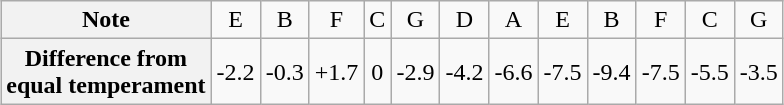<table class="wikitable" style="margin:2.5em auto; text-align:center">
<tr>
<th>Note</th>
<td>E</td>
<td>B</td>
<td>F</td>
<td>C</td>
<td>G</td>
<td>D</td>
<td> A </td>
<td>E</td>
<td>B</td>
<td>F</td>
<td>C</td>
<td>G</td>
</tr>
<tr>
<th>Difference from<br>equal temperament</th>
<td>-2.2</td>
<td>-0.3</td>
<td>+1.7</td>
<td>0</td>
<td>-2.9</td>
<td>-4.2</td>
<td>-6.6</td>
<td>-7.5</td>
<td>-9.4</td>
<td>-7.5</td>
<td>-5.5</td>
<td>-3.5</td>
</tr>
</table>
